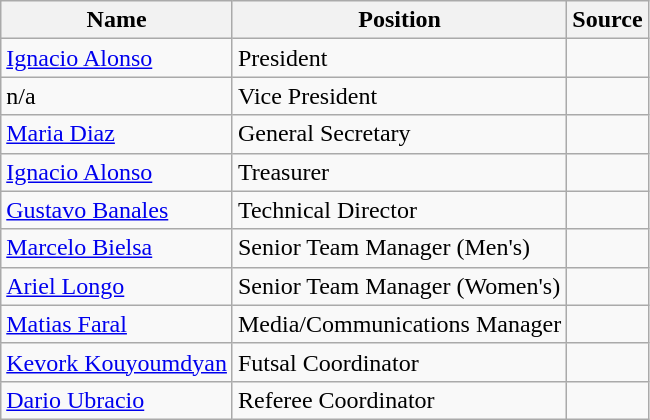<table class="wikitable">
<tr>
<th>Name</th>
<th>Position</th>
<th>Source</th>
</tr>
<tr>
<td> <a href='#'>Ignacio Alonso</a></td>
<td>President</td>
<td></td>
</tr>
<tr>
<td>n/a</td>
<td>Vice President</td>
<td></td>
</tr>
<tr>
<td> <a href='#'>Maria Diaz</a></td>
<td>General Secretary</td>
<td></td>
</tr>
<tr>
<td> <a href='#'>Ignacio Alonso</a></td>
<td>Treasurer</td>
<td></td>
</tr>
<tr>
<td> <a href='#'>Gustavo Banales</a></td>
<td>Technical Director</td>
<td></td>
</tr>
<tr>
<td> <a href='#'>Marcelo Bielsa</a></td>
<td>Senior Team Manager (Men's)</td>
<td></td>
</tr>
<tr>
<td> <a href='#'>Ariel Longo</a></td>
<td>Senior Team Manager (Women's)</td>
<td></td>
</tr>
<tr>
<td> <a href='#'>Matias Faral</a></td>
<td>Media/Communications Manager</td>
<td></td>
</tr>
<tr>
<td><a href='#'>Kevork Kouyoumdyan</a></td>
<td>Futsal Coordinator</td>
<td></td>
</tr>
<tr>
<td> <a href='#'>Dario Ubracio</a></td>
<td>Referee Coordinator</td>
<td></td>
</tr>
</table>
